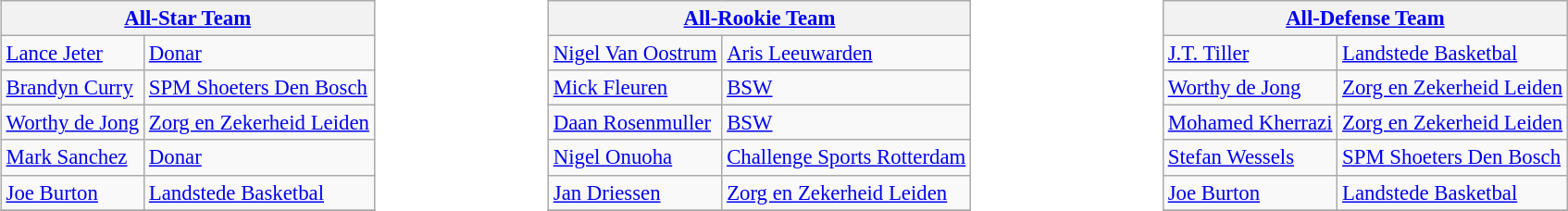<table width=100%>
<tr>
<td><br><table class="wikitable" style="font-size:95%">
<tr>
<th colspan=2><strong><a href='#'>All-Star Team</a></strong></th>
</tr>
<tr>
<td> <a href='#'>Lance Jeter</a></td>
<td><a href='#'>Donar</a></td>
</tr>
<tr>
<td> <a href='#'>Brandyn Curry</a></td>
<td><a href='#'>SPM Shoeters Den Bosch</a></td>
</tr>
<tr>
<td> <a href='#'>Worthy de Jong</a></td>
<td><a href='#'>Zorg en Zekerheid Leiden</a></td>
</tr>
<tr>
<td> <a href='#'>Mark Sanchez</a></td>
<td><a href='#'>Donar</a></td>
</tr>
<tr>
<td> <a href='#'>Joe Burton</a></td>
<td><a href='#'>Landstede Basketbal</a></td>
</tr>
<tr>
</tr>
</table>
</td>
<td><br><table class="wikitable" style="font-size:95%">
<tr>
<th colspan=2><strong><a href='#'>All-Rookie Team</a></strong></th>
</tr>
<tr>
<td>  <a href='#'>Nigel Van Oostrum</a></td>
<td><a href='#'>Aris Leeuwarden</a></td>
</tr>
<tr>
<td> <a href='#'>Mick Fleuren</a></td>
<td><a href='#'>BSW</a></td>
</tr>
<tr>
<td> <a href='#'>Daan Rosenmuller</a></td>
<td><a href='#'>BSW</a></td>
</tr>
<tr>
<td> <a href='#'>Nigel Onuoha</a></td>
<td><a href='#'>Challenge Sports Rotterdam</a></td>
</tr>
<tr>
<td> <a href='#'>Jan Driessen</a></td>
<td><a href='#'>Zorg en Zekerheid Leiden</a></td>
</tr>
<tr>
</tr>
</table>
</td>
<td><br><table class="wikitable" style="font-size:95%">
<tr>
<th colspan=2><strong><a href='#'>All-Defense Team</a></strong></th>
</tr>
<tr>
<td> <a href='#'>J.T. Tiller</a></td>
<td><a href='#'>Landstede Basketbal</a></td>
</tr>
<tr>
<td> <a href='#'>Worthy de Jong</a></td>
<td><a href='#'>Zorg en Zekerheid Leiden</a></td>
</tr>
<tr>
<td>   <a href='#'>Mohamed Kherrazi</a></td>
<td><a href='#'>Zorg en Zekerheid Leiden</a></td>
</tr>
<tr>
<td> <a href='#'>Stefan Wessels</a></td>
<td><a href='#'>SPM Shoeters Den Bosch</a></td>
</tr>
<tr>
<td> <a href='#'>Joe Burton</a></td>
<td><a href='#'>Landstede Basketbal</a></td>
</tr>
<tr>
</tr>
</table>
</td>
</tr>
</table>
